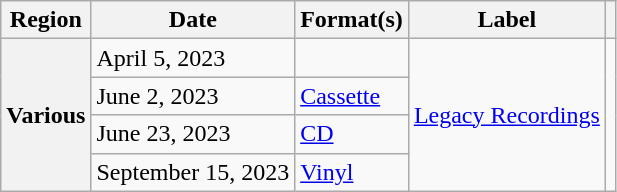<table class="wikitable plainrowheaders">
<tr>
<th scope="col">Region</th>
<th scope="col">Date</th>
<th scope="col">Format(s)</th>
<th scope="col">Label</th>
<th scope="col"></th>
</tr>
<tr>
<th rowspan="4" scope="row">Various</th>
<td>April 5, 2023</td>
<td></td>
<td rowspan="4"><a href='#'>Legacy Recordings</a></td>
<td rowspan="4" align="center"></td>
</tr>
<tr>
<td>June 2, 2023</td>
<td><a href='#'>Cassette</a></td>
</tr>
<tr>
<td>June 23, 2023</td>
<td><a href='#'>CD</a></td>
</tr>
<tr>
<td>September 15, 2023</td>
<td><a href='#'>Vinyl</a></td>
</tr>
</table>
